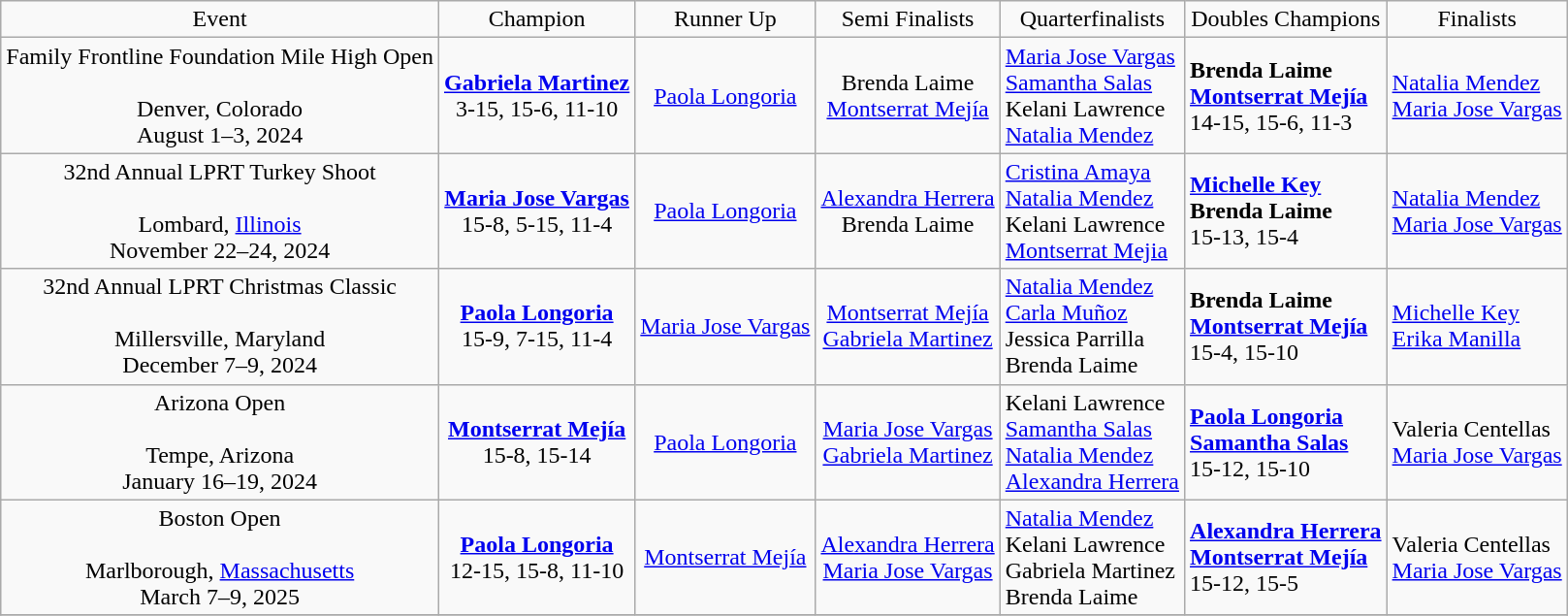<table class="wikitable" | align=center  border="1" cellpadding="5" cellspacing="5">
<tr>
<td align=center>Event</td>
<td align=center>Champion</td>
<td align=center>Runner Up</td>
<td align=center>Semi Finalists</td>
<td align=center>Quarterfinalists</td>
<td align=center>Doubles Champions</td>
<td align=center>Finalists</td>
</tr>
<tr>
<td align=center>Family Frontline Foundation Mile High Open<br><br>Denver, Colorado<br>
August 1–3, 2024</td>
<td align=center> <strong><a href='#'>Gabriela Martinez</a></strong><br>3-15, 15-6, 11-10</td>
<td align=center> <a href='#'>Paola Longoria</a></td>
<td align=center> Brenda Laime<br> <a href='#'>Montserrat Mejía</a></td>
<td align=left> <a href='#'>Maria Jose Vargas</a><br> <a href='#'>Samantha Salas</a><br> Kelani Lawrence<br> <a href='#'>Natalia Mendez</a></td>
<td> <strong>Brenda Laime</strong><br> <strong><a href='#'>Montserrat Mejía</a></strong><br>14-15, 15-6, 11-3</td>
<td> <a href='#'>Natalia Mendez</a><br> <a href='#'>Maria Jose Vargas</a></td>
</tr>
<tr>
<td align=center>32nd Annual LPRT Turkey Shoot<br><br>Lombard, <a href='#'>Illinois</a><br>November 22–24, 2024</td>
<td align=center> <strong><a href='#'>Maria Jose Vargas</a></strong><br>15-8, 5-15, 11-4</td>
<td align=center> <a href='#'>Paola Longoria</a></td>
<td align=center> <a href='#'>Alexandra Herrera</a><br> Brenda Laime</td>
<td align=left> <a href='#'>Cristina Amaya</a><br> <a href='#'>Natalia Mendez</a><br> Kelani Lawrence<br> <a href='#'>Montserrat Mejia</a></td>
<td> <strong><a href='#'>Michelle Key</a></strong><br> <strong>Brenda Laime</strong><br>15-13, 15-4</td>
<td> <a href='#'>Natalia Mendez</a><br> <a href='#'>Maria Jose Vargas</a></td>
</tr>
<tr>
<td align=center>32nd Annual LPRT Christmas Classic<br><br>Millersville, Maryland<br>
December 7–9, 2024</td>
<td align=center> <strong><a href='#'>Paola Longoria</a></strong><br>15-9, 7-15, 11-4</td>
<td align=center> <a href='#'>Maria Jose Vargas</a></td>
<td align=center> <a href='#'>Montserrat Mejía</a><br> <a href='#'>Gabriela Martinez</a></td>
<td align=left> <a href='#'>Natalia Mendez</a><br> <a href='#'>Carla Muñoz</a><br> Jessica Parrilla<br> Brenda Laime</td>
<td> <strong>Brenda Laime</strong><br> <strong><a href='#'>Montserrat Mejía</a></strong><br>15-4, 15-10</td>
<td> <a href='#'>Michelle Key</a><br> <a href='#'>Erika Manilla</a></td>
</tr>
<tr>
<td align=center>Arizona Open<br><br>Tempe, Arizona<br>
January 16–19, 2024</td>
<td align=center> <strong><a href='#'>Montserrat Mejía</a></strong><br>15-8, 15-14</td>
<td align=center> <a href='#'>Paola Longoria</a></td>
<td align=center> <a href='#'>Maria Jose Vargas</a><br> <a href='#'>Gabriela Martinez</a></td>
<td align=left> Kelani Lawrence<br> <a href='#'>Samantha Salas</a><br> <a href='#'>Natalia Mendez</a><br> <a href='#'>Alexandra Herrera</a></td>
<td> <strong><a href='#'>Paola Longoria</a></strong><br> <strong><a href='#'>Samantha Salas</a></strong><br>15-12, 15-10</td>
<td> Valeria Centellas<br> <a href='#'>Maria Jose Vargas</a></td>
</tr>
<tr>
<td align=center>Boston Open<br><br>Marlborough, <a href='#'>Massachusetts</a><br>
March 7–9, 2025</td>
<td align=center> <strong><a href='#'>Paola Longoria</a></strong><br>12-15, 15-8, 11-10</td>
<td align=center> <a href='#'>Montserrat Mejía</a></td>
<td align=center> <a href='#'>Alexandra Herrera</a><br> <a href='#'>Maria Jose Vargas</a></td>
<td align=left> <a href='#'>Natalia Mendez</a><br> Kelani Lawrence<br> Gabriela Martinez<br> Brenda Laime</td>
<td> <strong><a href='#'>Alexandra Herrera</a></strong><br> <strong><a href='#'>Montserrat Mejía</a></strong><br>15-12, 15-5</td>
<td> Valeria Centellas<br> <a href='#'>Maria Jose Vargas</a></td>
</tr>
<tr>
</tr>
</table>
